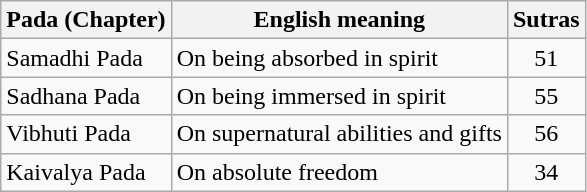<table class="wikitable floatright">
<tr>
<th>Pada (Chapter)</th>
<th>English meaning</th>
<th>Sutras</th>
</tr>
<tr>
<td>Samadhi Pada</td>
<td>On being absorbed in spirit</td>
<td style="text-align: center">51</td>
</tr>
<tr>
<td>Sadhana Pada</td>
<td>On being immersed in spirit</td>
<td style="text-align: center">55</td>
</tr>
<tr>
<td>Vibhuti Pada</td>
<td>On supernatural abilities and gifts</td>
<td style="text-align: center">56</td>
</tr>
<tr>
<td>Kaivalya Pada</td>
<td>On absolute freedom</td>
<td style="text-align: center">34</td>
</tr>
</table>
